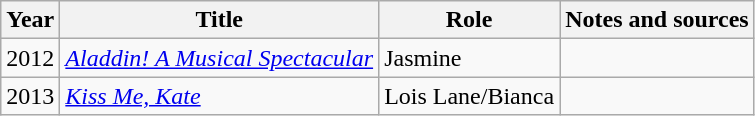<table class="wikitable">
<tr>
<th>Year</th>
<th>Title</th>
<th>Role</th>
<th>Notes and sources</th>
</tr>
<tr>
<td>2012</td>
<td><em><a href='#'>Aladdin! A Musical Spectacular</a></em></td>
<td>Jasmine</td>
<td></td>
</tr>
<tr>
<td>2013</td>
<td><em><a href='#'>Kiss Me, Kate</a></em></td>
<td>Lois Lane/Bianca</td>
<td></td>
</tr>
</table>
